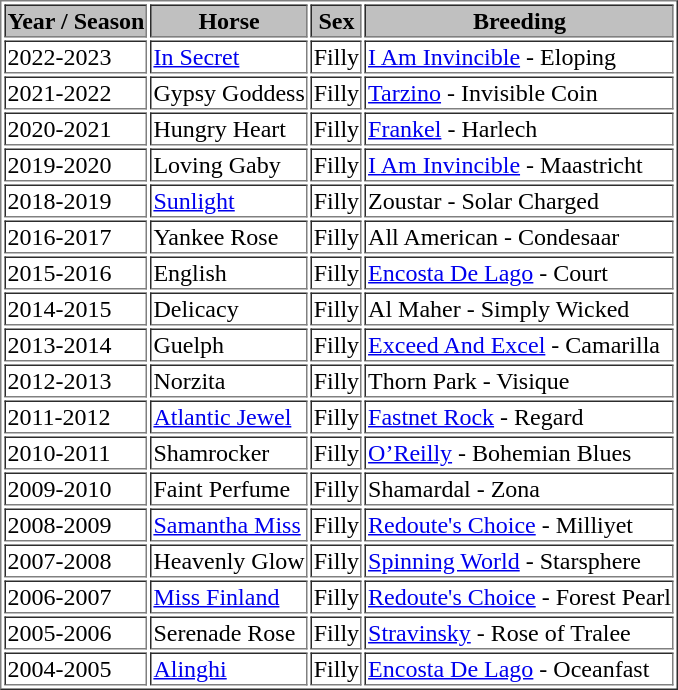<table border="1">
<tr style="text-align:center; background:silver; color:black">
<th>Year / Season</th>
<th>Horse</th>
<th>Sex</th>
<th>Breeding</th>
</tr>
<tr>
<td>2022-2023</td>
<td><a href='#'>In Secret</a></td>
<td>Filly</td>
<td><a href='#'>I Am Invincible</a> - Eloping</td>
</tr>
<tr>
<td>2021-2022</td>
<td>Gypsy Goddess</td>
<td>Filly</td>
<td><a href='#'>Tarzino</a> - Invisible Coin</td>
</tr>
<tr>
<td>2020-2021</td>
<td>Hungry Heart</td>
<td>Filly</td>
<td><a href='#'>Frankel</a> - Harlech</td>
</tr>
<tr>
<td>2019-2020</td>
<td>Loving Gaby</td>
<td>Filly</td>
<td><a href='#'>I Am Invincible</a> - Maastricht</td>
</tr>
<tr>
<td>2018-2019</td>
<td><a href='#'>Sunlight</a></td>
<td>Filly</td>
<td>Zoustar - Solar Charged</td>
</tr>
<tr>
<td>2016-2017</td>
<td>Yankee Rose</td>
<td>Filly</td>
<td>All American - Condesaar</td>
</tr>
<tr>
<td>2015-2016</td>
<td>English</td>
<td>Filly</td>
<td><a href='#'>Encosta De Lago</a> - Court</td>
</tr>
<tr>
<td>2014-2015</td>
<td>Delicacy</td>
<td>Filly</td>
<td>Al Maher - Simply Wicked</td>
</tr>
<tr>
<td>2013-2014</td>
<td>Guelph</td>
<td>Filly</td>
<td><a href='#'>Exceed And Excel</a> - Camarilla</td>
</tr>
<tr>
<td>2012-2013</td>
<td>Norzita</td>
<td>Filly</td>
<td>Thorn Park - Visique</td>
</tr>
<tr>
<td>2011-2012</td>
<td><a href='#'>Atlantic Jewel</a></td>
<td>Filly</td>
<td><a href='#'>Fastnet Rock</a> - Regard</td>
</tr>
<tr>
<td>2010-2011</td>
<td>Shamrocker</td>
<td>Filly</td>
<td><a href='#'>O’Reilly</a> - Bohemian Blues</td>
</tr>
<tr>
<td>2009-2010</td>
<td>Faint Perfume</td>
<td>Filly</td>
<td>Shamardal - Zona</td>
</tr>
<tr>
<td>2008-2009</td>
<td><a href='#'>Samantha Miss</a></td>
<td>Filly</td>
<td><a href='#'>Redoute's Choice</a> - Milliyet</td>
</tr>
<tr>
<td>2007-2008</td>
<td>Heavenly Glow</td>
<td>Filly</td>
<td><a href='#'>Spinning World</a> - Starsphere</td>
</tr>
<tr>
<td>2006-2007</td>
<td><a href='#'>Miss Finland</a></td>
<td>Filly</td>
<td><a href='#'>Redoute's Choice</a> - Forest Pearl</td>
</tr>
<tr>
<td>2005-2006</td>
<td>Serenade Rose</td>
<td>Filly</td>
<td><a href='#'>Stravinsky</a> - Rose of Tralee</td>
</tr>
<tr>
<td>2004-2005</td>
<td><a href='#'>Alinghi</a></td>
<td>Filly</td>
<td><a href='#'>Encosta De Lago</a> - Oceanfast</td>
</tr>
</table>
